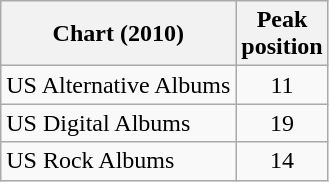<table class="wikitable sortable" border="1">
<tr>
<th scope="col">Chart (2010)</th>
<th scope="col">Peak<br>position</th>
</tr>
<tr>
<td>US Alternative Albums</td>
<td style="text-align:center;">11</td>
</tr>
<tr>
<td>US Digital Albums</td>
<td style="text-align:center;">19</td>
</tr>
<tr>
<td>US Rock Albums</td>
<td style="text-align:center;">14</td>
</tr>
</table>
